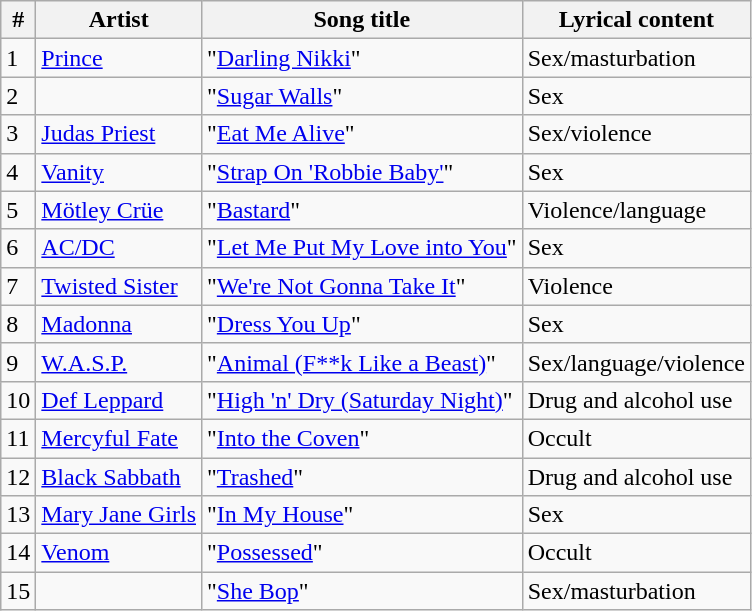<table class="wikitable sortable">
<tr>
<th scope="col">#</th>
<th scope="col">Artist</th>
<th scope="col">Song title</th>
<th scope="col">Lyrical content</th>
</tr>
<tr>
<td>1</td>
<td><a href='#'>Prince</a></td>
<td>"<a href='#'>Darling Nikki</a>"</td>
<td>Sex/masturbation</td>
</tr>
<tr>
<td>2</td>
<td></td>
<td>"<a href='#'>Sugar Walls</a>"</td>
<td>Sex</td>
</tr>
<tr>
<td>3</td>
<td><a href='#'>Judas Priest</a></td>
<td>"<a href='#'>Eat Me Alive</a>"</td>
<td>Sex/violence</td>
</tr>
<tr>
<td>4</td>
<td><a href='#'>Vanity</a></td>
<td>"<a href='#'>Strap On 'Robbie Baby'</a>"</td>
<td>Sex</td>
</tr>
<tr>
<td>5</td>
<td><a href='#'>Mötley Crüe</a></td>
<td>"<a href='#'>Bastard</a>"</td>
<td>Violence/language</td>
</tr>
<tr>
<td>6</td>
<td><a href='#'>AC/DC</a></td>
<td>"<a href='#'>Let Me Put My Love into You</a>"</td>
<td>Sex</td>
</tr>
<tr>
<td>7</td>
<td><a href='#'>Twisted Sister</a></td>
<td>"<a href='#'>We're Not Gonna Take It</a>"</td>
<td>Violence</td>
</tr>
<tr>
<td>8</td>
<td><a href='#'>Madonna</a></td>
<td>"<a href='#'>Dress You Up</a>"</td>
<td>Sex</td>
</tr>
<tr>
<td>9</td>
<td><a href='#'>W.A.S.P.</a></td>
<td>"<a href='#'>Animal (F**k Like a Beast)</a>"</td>
<td>Sex/language/violence</td>
</tr>
<tr>
<td>10</td>
<td><a href='#'>Def Leppard</a></td>
<td>"<a href='#'>High 'n' Dry (Saturday Night)</a>"</td>
<td>Drug and alcohol use</td>
</tr>
<tr>
<td>11</td>
<td><a href='#'>Mercyful Fate</a></td>
<td>"<a href='#'>Into the Coven</a>"</td>
<td>Occult</td>
</tr>
<tr>
<td>12</td>
<td><a href='#'>Black Sabbath</a></td>
<td>"<a href='#'>Trashed</a>"</td>
<td>Drug and alcohol use</td>
</tr>
<tr>
<td>13</td>
<td><a href='#'>Mary Jane Girls</a></td>
<td>"<a href='#'>In My House</a>"</td>
<td>Sex</td>
</tr>
<tr>
<td>14</td>
<td><a href='#'>Venom</a></td>
<td>"<a href='#'>Possessed</a>"</td>
<td>Occult</td>
</tr>
<tr>
<td>15</td>
<td></td>
<td>"<a href='#'>She Bop</a>"</td>
<td>Sex/masturbation</td>
</tr>
</table>
